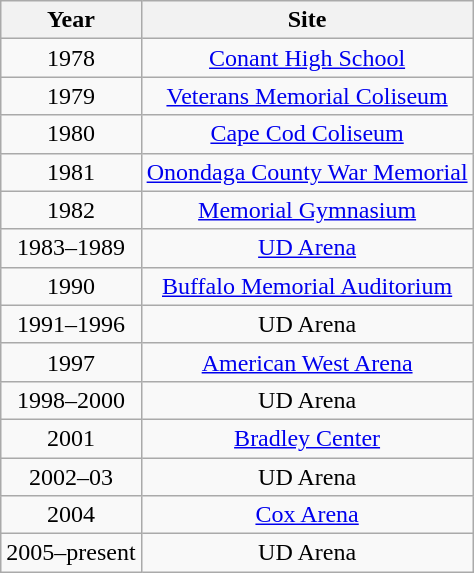<table class="wikitable" style="text-align: center;">
<tr>
<th>Year</th>
<th>Site</th>
</tr>
<tr>
<td>1978</td>
<td><a href='#'>Conant High School</a></td>
</tr>
<tr>
<td>1979</td>
<td><a href='#'>Veterans Memorial Coliseum</a></td>
</tr>
<tr>
<td>1980</td>
<td><a href='#'>Cape Cod Coliseum</a></td>
</tr>
<tr>
<td>1981</td>
<td><a href='#'>Onondaga County War Memorial</a></td>
</tr>
<tr>
<td>1982</td>
<td><a href='#'>Memorial Gymnasium</a></td>
</tr>
<tr>
<td>1983–1989</td>
<td><a href='#'>UD Arena</a></td>
</tr>
<tr>
<td>1990</td>
<td><a href='#'>Buffalo Memorial Auditorium</a></td>
</tr>
<tr>
<td>1991–1996</td>
<td>UD Arena</td>
</tr>
<tr>
<td>1997</td>
<td><a href='#'>American West Arena</a></td>
</tr>
<tr>
<td>1998–2000</td>
<td>UD Arena</td>
</tr>
<tr>
<td>2001</td>
<td><a href='#'>Bradley Center</a></td>
</tr>
<tr>
<td>2002–03</td>
<td>UD Arena</td>
</tr>
<tr>
<td>2004</td>
<td><a href='#'>Cox Arena</a></td>
</tr>
<tr>
<td>2005–present</td>
<td>UD Arena</td>
</tr>
</table>
